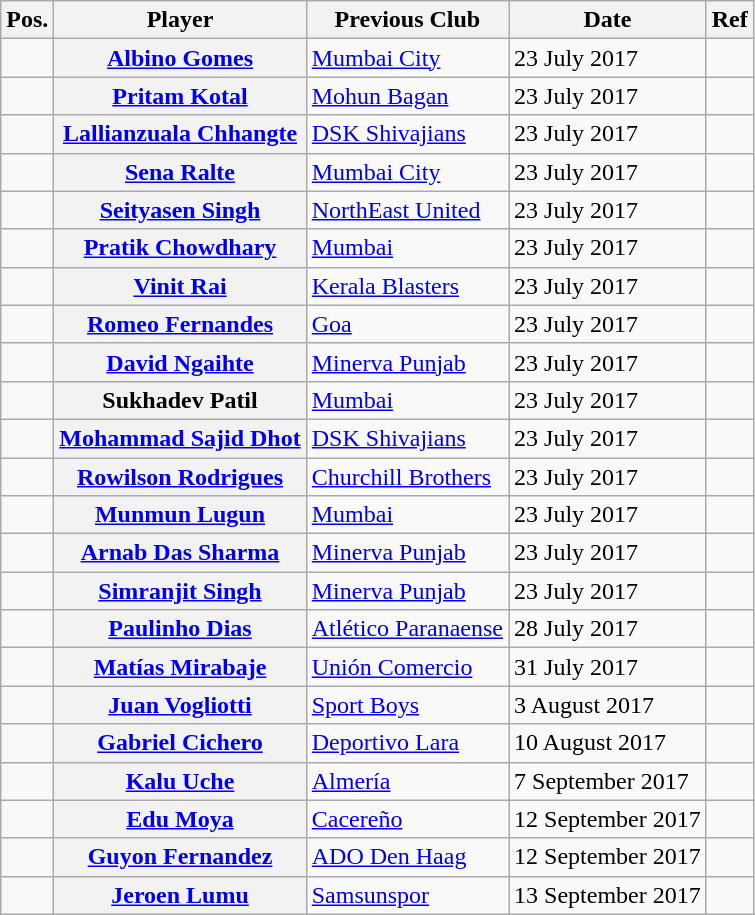<table class="wikitable plainrowheaders" style="text-align:center; text-align:left">
<tr>
<th scope="col">Pos.</th>
<th scope="col">Player</th>
<th scope="col">Previous Club</th>
<th scope="col">Date</th>
<th scope="col">Ref</th>
</tr>
<tr>
<td></td>
<th scope="row"> <a href='#'>Albino Gomes</a></th>
<td><a href='#'>Mumbai City</a></td>
<td>23 July 2017</td>
<td></td>
</tr>
<tr>
<td></td>
<th scope="row"> <a href='#'>Pritam Kotal</a></th>
<td><a href='#'>Mohun Bagan</a></td>
<td>23 July 2017</td>
<td></td>
</tr>
<tr>
<td></td>
<th scope="row"> <a href='#'>Lallianzuala Chhangte</a></th>
<td><a href='#'>DSK Shivajians</a></td>
<td>23 July 2017</td>
<td></td>
</tr>
<tr>
<td></td>
<th scope="row"> <a href='#'>Sena Ralte</a></th>
<td><a href='#'>Mumbai City</a></td>
<td>23 July 2017</td>
<td></td>
</tr>
<tr>
<td></td>
<th scope="row"> <a href='#'>Seityasen Singh</a></th>
<td><a href='#'>NorthEast United</a></td>
<td>23 July 2017</td>
<td></td>
</tr>
<tr>
<td></td>
<th scope="row"> <a href='#'>Pratik Chowdhary</a></th>
<td><a href='#'>Mumbai</a></td>
<td>23 July 2017</td>
<td></td>
</tr>
<tr>
<td></td>
<th scope="row"> <a href='#'>Vinit Rai</a></th>
<td><a href='#'>Kerala Blasters</a></td>
<td>23 July 2017</td>
<td></td>
</tr>
<tr>
<td></td>
<th scope="row"> <a href='#'>Romeo Fernandes</a></th>
<td><a href='#'>Goa</a></td>
<td>23 July 2017</td>
<td></td>
</tr>
<tr>
<td></td>
<th scope="row"> <a href='#'>David Ngaihte</a></th>
<td><a href='#'>Minerva Punjab</a></td>
<td>23 July 2017</td>
<td></td>
</tr>
<tr>
<td></td>
<th scope="row"> Sukhadev Patil</th>
<td><a href='#'>Mumbai</a></td>
<td>23 July 2017</td>
<td></td>
</tr>
<tr>
<td></td>
<th scope="row"> <a href='#'>Mohammad Sajid Dhot</a></th>
<td><a href='#'>DSK Shivajians</a></td>
<td>23 July 2017</td>
<td></td>
</tr>
<tr>
<td></td>
<th scope="row"> <a href='#'>Rowilson Rodrigues</a></th>
<td><a href='#'>Churchill Brothers</a></td>
<td>23 July 2017</td>
<td></td>
</tr>
<tr>
<td></td>
<th scope="row"> <a href='#'>Munmun Lugun</a></th>
<td><a href='#'>Mumbai</a></td>
<td>23 July 2017</td>
<td></td>
</tr>
<tr>
<td></td>
<th scope="row"> <a href='#'>Arnab Das Sharma</a></th>
<td><a href='#'>Minerva Punjab</a></td>
<td>23 July 2017</td>
<td></td>
</tr>
<tr>
<td></td>
<th scope="row"> <a href='#'>Simranjit Singh</a></th>
<td><a href='#'>Minerva Punjab</a></td>
<td>23 July 2017</td>
<td></td>
</tr>
<tr>
<td></td>
<th scope="row"> <a href='#'>Paulinho Dias</a></th>
<td> <a href='#'>Atlético Paranaense</a></td>
<td>28 July 2017</td>
<td></td>
</tr>
<tr>
<td></td>
<th scope="row"> <a href='#'>Matías Mirabaje</a></th>
<td> <a href='#'>Unión Comercio</a></td>
<td>31 July 2017</td>
<td></td>
</tr>
<tr>
<td></td>
<th scope="row"> <a href='#'>Juan Vogliotti</a></th>
<td> <a href='#'>Sport Boys</a></td>
<td>3 August 2017</td>
<td></td>
</tr>
<tr>
<td></td>
<th scope="row"> <a href='#'>Gabriel Cichero</a></th>
<td> <a href='#'>Deportivo Lara</a></td>
<td>10 August 2017</td>
<td></td>
</tr>
<tr>
<td></td>
<th scope="row"> <a href='#'>Kalu Uche</a></th>
<td> <a href='#'>Almería</a></td>
<td>7 September 2017</td>
<td></td>
</tr>
<tr>
<td></td>
<th scope="row"> <a href='#'>Edu Moya</a></th>
<td> <a href='#'>Cacereño</a></td>
<td>12 September 2017</td>
<td></td>
</tr>
<tr>
<td></td>
<th scope="row"> <a href='#'>Guyon Fernandez</a></th>
<td> <a href='#'>ADO Den Haag</a></td>
<td>12 September 2017</td>
<td></td>
</tr>
<tr>
<td></td>
<th scope="row"> <a href='#'>Jeroen Lumu</a></th>
<td> <a href='#'>Samsunspor</a></td>
<td>13 September 2017</td>
<td></td>
</tr>
</table>
